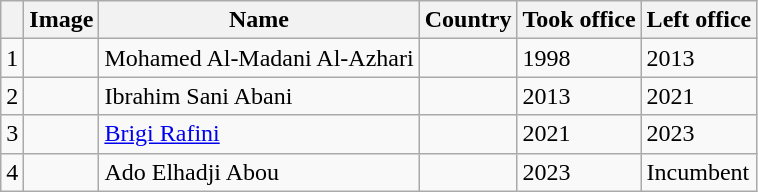<table class="wikitable">
<tr>
<th></th>
<th>Image</th>
<th>Name</th>
<th>Country</th>
<th>Took office</th>
<th>Left office</th>
</tr>
<tr>
<td>1</td>
<td></td>
<td>Mohamed Al-Madani Al-Azhari</td>
<td></td>
<td>1998</td>
<td>2013</td>
</tr>
<tr>
<td>2</td>
<td></td>
<td>Ibrahim Sani Abani</td>
<td></td>
<td>2013</td>
<td>2021</td>
</tr>
<tr>
<td>3</td>
<td></td>
<td><a href='#'>Brigi Rafini</a></td>
<td></td>
<td>2021</td>
<td>2023</td>
</tr>
<tr>
<td>4</td>
<td></td>
<td>Ado Elhadji Abou</td>
<td></td>
<td>2023</td>
<td>Incumbent</td>
</tr>
</table>
